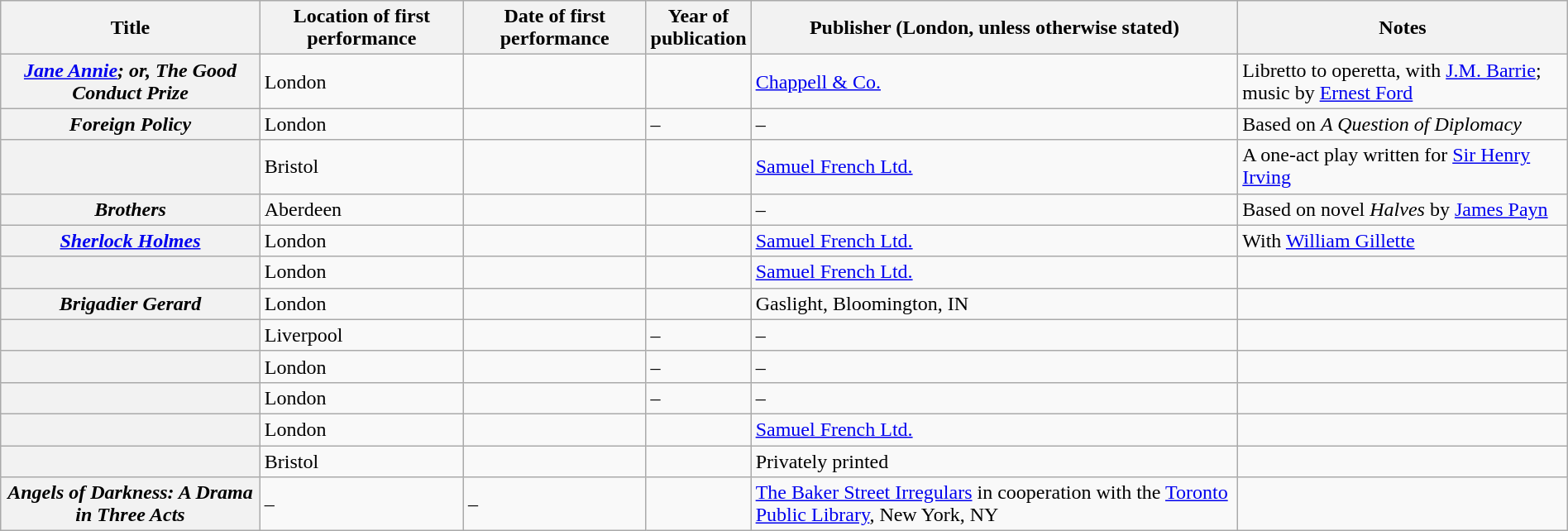<table class="wikitable plainrowheaders sortable" style="margin-right: 0;">
<tr>
<th scope="col">Title</th>
<th scope="col">Location of first performance</th>
<th scope="col">Date of first performance</th>
<th scope="col">Year of<br>publication</th>
<th scope="col">Publisher (London, unless otherwise stated)</th>
<th scope="col" class="unsortable">Notes</th>
</tr>
<tr>
<th scope="row"><em><a href='#'>Jane Annie</a>; or, The Good Conduct Prize</em></th>
<td>London</td>
<td></td>
<td></td>
<td><a href='#'>Chappell & Co.</a></td>
<td>Libretto to operetta, with <a href='#'>J.M. Barrie</a>; music by <a href='#'>Ernest Ford</a></td>
</tr>
<tr>
<th scope="row"><em>Foreign Policy</em></th>
<td>London</td>
<td></td>
<td>–</td>
<td>–</td>
<td>Based on <em>A Question of Diplomacy</em></td>
</tr>
<tr>
<th scope="row"></th>
<td>Bristol</td>
<td></td>
<td></td>
<td><a href='#'>Samuel French Ltd.</a></td>
<td>A one-act play written for <a href='#'>Sir Henry Irving</a></td>
</tr>
<tr>
<th scope="row"><em>Brothers</em></th>
<td>Aberdeen</td>
<td></td>
<td></td>
<td>–</td>
<td>Based on novel <em>Halves</em> by <a href='#'>James Payn</a></td>
</tr>
<tr>
<th scope="row"><em><a href='#'>Sherlock Holmes</a></em></th>
<td>London</td>
<td></td>
<td></td>
<td><a href='#'>Samuel French Ltd.</a></td>
<td>With <a href='#'>William Gillette</a></td>
</tr>
<tr>
<th scope="row"></th>
<td>London</td>
<td></td>
<td></td>
<td><a href='#'>Samuel French Ltd.</a></td>
<td></td>
</tr>
<tr>
<th scope="row"><em>Brigadier Gerard</em></th>
<td>London</td>
<td></td>
<td></td>
<td>Gaslight, Bloomington, IN</td>
<td></td>
</tr>
<tr>
<th scope="row"></th>
<td>Liverpool</td>
<td></td>
<td>–</td>
<td>–</td>
<td></td>
</tr>
<tr>
<th scope="row"></th>
<td>London</td>
<td></td>
<td>–</td>
<td>–</td>
<td></td>
</tr>
<tr>
<th scope="row"></th>
<td>London</td>
<td></td>
<td>–</td>
<td>–</td>
<td></td>
</tr>
<tr>
<th scope="row"></th>
<td>London</td>
<td></td>
<td></td>
<td><a href='#'>Samuel French Ltd.</a></td>
<td></td>
</tr>
<tr>
<th scope="row"></th>
<td>Bristol</td>
<td></td>
<td></td>
<td>Privately printed</td>
<td></td>
</tr>
<tr>
<th scope="row"><em>Angels of Darkness: A Drama in Three Acts</em></th>
<td>–</td>
<td>–</td>
<td></td>
<td><a href='#'>The Baker Street Irregulars</a> in cooperation with the <a href='#'>Toronto Public Library</a>, New York, NY</td>
<td></td>
</tr>
</table>
